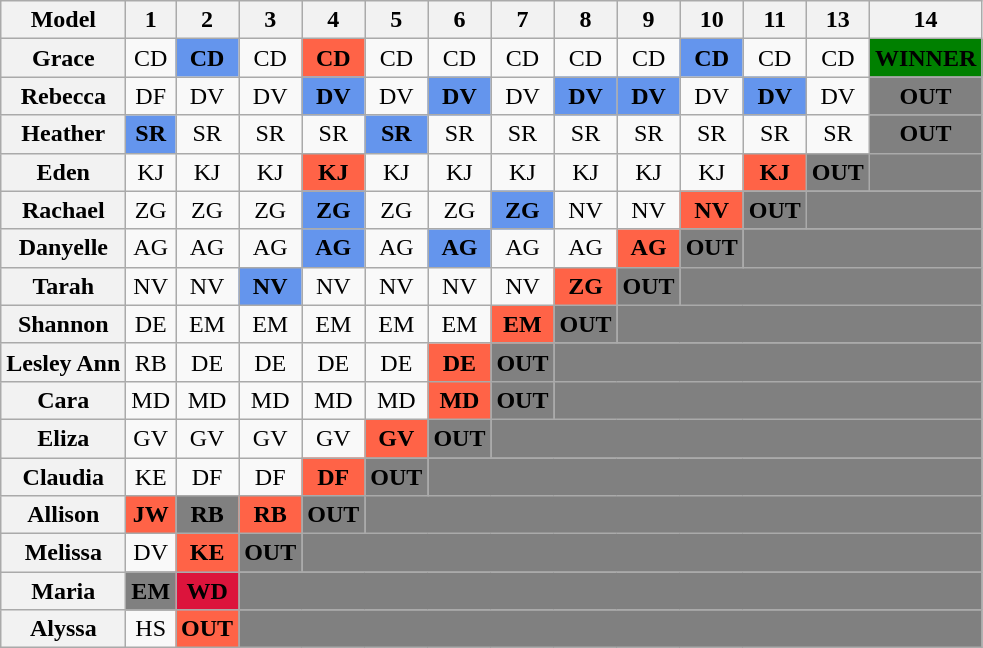<table class="wikitable" style="text-align:center">
<tr>
<th>Model</th>
<th>1</th>
<th>2</th>
<th>3</th>
<th>4</th>
<th>5</th>
<th>6</th>
<th>7</th>
<th>8</th>
<th>9</th>
<th>10</th>
<th>11</th>
<th>13</th>
<th>14</th>
</tr>
<tr>
<th>Grace</th>
<td>CD</td>
<td bgcolor="cornflowerblue"><strong>CD</strong></td>
<td>CD</td>
<td bgcolor="tomato"><strong>CD</strong></td>
<td>CD</td>
<td>CD</td>
<td>CD</td>
<td>CD</td>
<td>CD</td>
<td bgcolor="cornflowerblue"><strong>CD</strong></td>
<td>CD</td>
<td>CD</td>
<td bgcolor="green"><strong>WINNER</strong></td>
</tr>
<tr>
<th>Rebecca</th>
<td>DF</td>
<td>DV</td>
<td>DV</td>
<td bgcolor="cornflowerblue"><strong>DV</strong></td>
<td>DV</td>
<td bgcolor="cornflowerblue"><strong>DV</strong></td>
<td>DV</td>
<td bgcolor="cornflowerblue"><strong>DV</strong></td>
<td bgcolor="cornflowerblue"><strong>DV</strong></td>
<td>DV</td>
<td bgcolor="cornflowerblue"><strong>DV</strong></td>
<td>DV</td>
<td bgcolor="gray"><strong>OUT</strong></td>
</tr>
<tr>
<th>Heather</th>
<td bgcolor="cornflowerblue"><strong>SR</strong></td>
<td>SR</td>
<td>SR</td>
<td>SR</td>
<td bgcolor="cornflowerblue"><strong>SR</strong></td>
<td>SR</td>
<td>SR</td>
<td>SR</td>
<td>SR</td>
<td>SR</td>
<td>SR</td>
<td>SR</td>
<td bgcolor="gray"><strong>OUT</strong></td>
</tr>
<tr>
<th>Eden</th>
<td>KJ</td>
<td>KJ</td>
<td>KJ</td>
<td bgcolor="tomato"><strong>KJ</strong></td>
<td>KJ</td>
<td>KJ</td>
<td>KJ</td>
<td>KJ</td>
<td>KJ</td>
<td>KJ</td>
<td bgcolor="tomato"><strong>KJ</strong></td>
<td bgcolor="gray"><strong>OUT</strong></td>
<td bgcolor="gray" colspan="1"></td>
</tr>
<tr>
<th>Rachael</th>
<td>ZG</td>
<td>ZG</td>
<td>ZG</td>
<td bgcolor="cornflowerblue"><strong>ZG</strong></td>
<td>ZG</td>
<td>ZG</td>
<td bgcolor="cornflowerblue"><strong>ZG</strong></td>
<td>NV</td>
<td>NV</td>
<td bgcolor="tomato"><strong>NV</strong></td>
<td bgcolor="gray"><strong>OUT</strong></td>
<td bgcolor="gray" colspan="2"></td>
</tr>
<tr>
<th>Danyelle</th>
<td>AG</td>
<td>AG</td>
<td>AG</td>
<td bgcolor="cornflowerblue"><strong>AG</strong></td>
<td>AG</td>
<td bgcolor="cornflowerblue"><strong>AG</strong></td>
<td>AG</td>
<td>AG</td>
<td bgcolor="tomato"><strong>AG</strong></td>
<td bgcolor="gray"><strong>OUT</strong></td>
<td bgcolor="gray" colspan="3"></td>
</tr>
<tr>
<th>Tarah</th>
<td>NV</td>
<td>NV</td>
<td bgcolor="cornflowerblue"><strong>NV</strong></td>
<td>NV</td>
<td>NV</td>
<td>NV</td>
<td>NV</td>
<td bgcolor="tomato"><strong>ZG</strong></td>
<td bgcolor="gray"><strong>OUT</strong></td>
<td bgcolor="gray" colspan="4"></td>
</tr>
<tr>
<th>Shannon</th>
<td>DE</td>
<td>EM</td>
<td>EM</td>
<td>EM</td>
<td>EM</td>
<td>EM</td>
<td bgcolor="tomato"><strong>EM</strong></td>
<td bgcolor="gray"><strong>OUT</strong></td>
<td bgcolor="gray" colspan="5"></td>
</tr>
<tr>
<th>Lesley Ann</th>
<td>RB</td>
<td>DE</td>
<td>DE</td>
<td>DE</td>
<td>DE</td>
<td bgcolor="tomato"><strong>DE</strong></td>
<td bgcolor="gray"><strong>OUT</strong></td>
<td bgcolor="gray" colspan="6"></td>
</tr>
<tr>
<th>Cara</th>
<td>MD</td>
<td>MD</td>
<td>MD</td>
<td>MD</td>
<td>MD</td>
<td bgcolor="tomato"><strong>MD</strong></td>
<td bgcolor="gray"><strong>OUT</strong></td>
<td bgcolor="gray" colspan="6"></td>
</tr>
<tr>
<th>Eliza</th>
<td>GV</td>
<td>GV</td>
<td>GV</td>
<td>GV</td>
<td bgcolor="tomato"><strong>GV</strong></td>
<td bgcolor="gray"><strong>OUT</strong></td>
<td bgcolor="gray" colspan="7"></td>
</tr>
<tr>
<th>Claudia</th>
<td>KE</td>
<td>DF</td>
<td>DF</td>
<td bgcolor="tomato"><strong>DF</strong></td>
<td bgcolor="gray"><strong>OUT</strong></td>
<td bgcolor="gray" colspan="8"></td>
</tr>
<tr>
<th>Allison</th>
<td bgcolor="tomato"><strong>JW</strong></td>
<td bgcolor="gray"><strong>RB</strong></td>
<td bgcolor="tomato"><strong>RB</strong></td>
<td bgcolor="gray"><strong>OUT</strong></td>
<td bgcolor="gray" colspan="9"></td>
</tr>
<tr>
<th>Melissa</th>
<td>DV</td>
<td bgcolor="tomato"><strong>KE</strong></td>
<td bgcolor="gray"><strong>OUT</strong></td>
<td bgcolor="gray" colspan="10"></td>
</tr>
<tr>
<th>Maria</th>
<td bgcolor="gray"><strong>EM</strong></td>
<td bgcolor="crimson"><strong>WD</strong></td>
<td bgcolor="gray" colspan="11"></td>
</tr>
<tr>
<th>Alyssa</th>
<td>HS</td>
<td bgcolor="tomato"><strong>OUT</strong></td>
<td bgcolor="gray" colspan="11"></td>
</tr>
</table>
